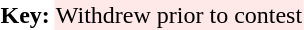<table>
<tr>
<td><strong>Key:</strong></td>
<td align="center" bgcolor=#FFE8E8>Withdrew prior to contest</td>
</tr>
</table>
